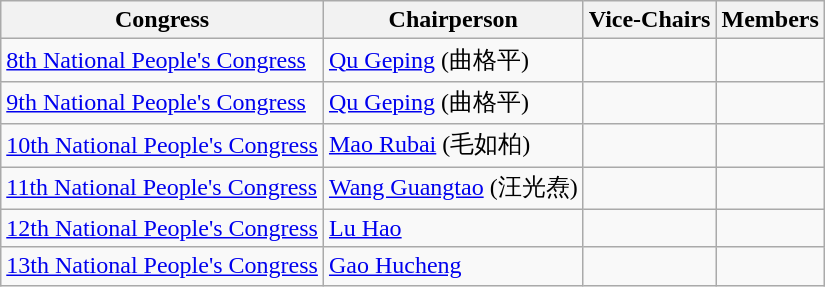<table class="wikitable">
<tr>
<th>Congress</th>
<th>Chairperson</th>
<th>Vice-Chairs</th>
<th>Members</th>
</tr>
<tr>
<td><a href='#'>8th National People's Congress</a></td>
<td><a href='#'>Qu Geping</a> (曲格平)</td>
<td></td>
<td></td>
</tr>
<tr>
<td><a href='#'>9th National People's Congress</a></td>
<td><a href='#'>Qu Geping</a> (曲格平)</td>
<td></td>
<td></td>
</tr>
<tr>
<td><a href='#'>10th National People's Congress</a></td>
<td><a href='#'>Mao Rubai</a> (毛如柏)</td>
<td></td>
<td></td>
</tr>
<tr>
<td><a href='#'>11th National People's Congress</a></td>
<td><a href='#'>Wang Guangtao</a> (汪光焘)</td>
<td></td>
<td></td>
</tr>
<tr>
<td><a href='#'>12th National People's Congress</a></td>
<td><a href='#'>Lu Hao</a></td>
<td><br></td>
<td><br></td>
</tr>
<tr>
<td><a href='#'>13th National People's Congress</a></td>
<td><a href='#'>Gao Hucheng</a></td>
<td></td>
<td></td>
</tr>
</table>
